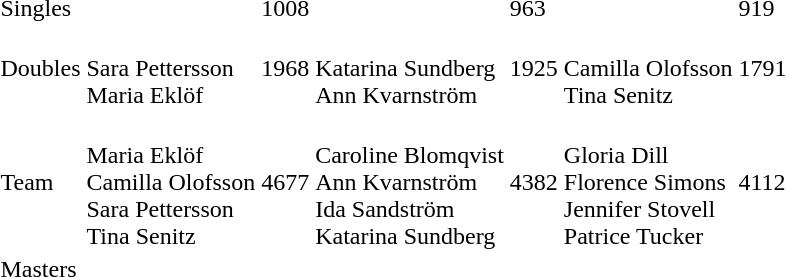<table>
<tr>
<td>Singles</td>
<td></td>
<td>1008</td>
<td></td>
<td>963</td>
<td></td>
<td>919</td>
</tr>
<tr>
<td>Doubles</td>
<td><br>Sara Pettersson<br>Maria Eklöf</td>
<td>1968</td>
<td><br>Katarina Sundberg<br>Ann Kvarnström</td>
<td>1925</td>
<td><br>Camilla Olofsson<br>Tina Senitz</td>
<td>1791</td>
</tr>
<tr>
<td>Team</td>
<td><br>Maria Eklöf<br>Camilla Olofsson<br>Sara Pettersson<br>Tina Senitz</td>
<td>4677</td>
<td><br>Caroline Blomqvist<br>Ann Kvarnström<br>Ida Sandström<br>Katarina Sundberg</td>
<td>4382</td>
<td><br>Gloria Dill<br>Florence Simons<br>Jennifer Stovell<br>Patrice Tucker</td>
<td>4112</td>
</tr>
<tr>
<td>Masters</td>
<td colspan=2></td>
<td colspan=2></td>
<td colspan=2></td>
</tr>
</table>
